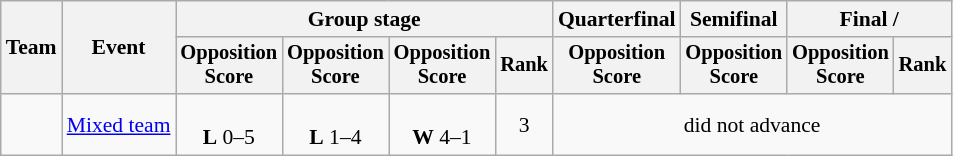<table class=wikitable style=font-size:90%;text-align:center>
<tr>
<th rowspan=2>Team</th>
<th rowspan=2>Event</th>
<th colspan=4>Group stage</th>
<th>Quarterfinal</th>
<th>Semifinal</th>
<th colspan=2>Final / </th>
</tr>
<tr style=font-size:95%>
<th>Opposition<br>Score</th>
<th>Opposition<br>Score</th>
<th>Opposition<br>Score</th>
<th>Rank</th>
<th>Opposition<br>Score</th>
<th>Opposition<br>Score</th>
<th>Opposition<br>Score</th>
<th>Rank</th>
</tr>
<tr>
<td align=left></td>
<td align=left><a href='#'>Mixed team</a></td>
<td><br><strong>L</strong> 0–5</td>
<td><br><strong>L</strong> 1–4</td>
<td><br><strong>W</strong> 4–1</td>
<td>3</td>
<td colspan=4>did not advance</td>
</tr>
</table>
